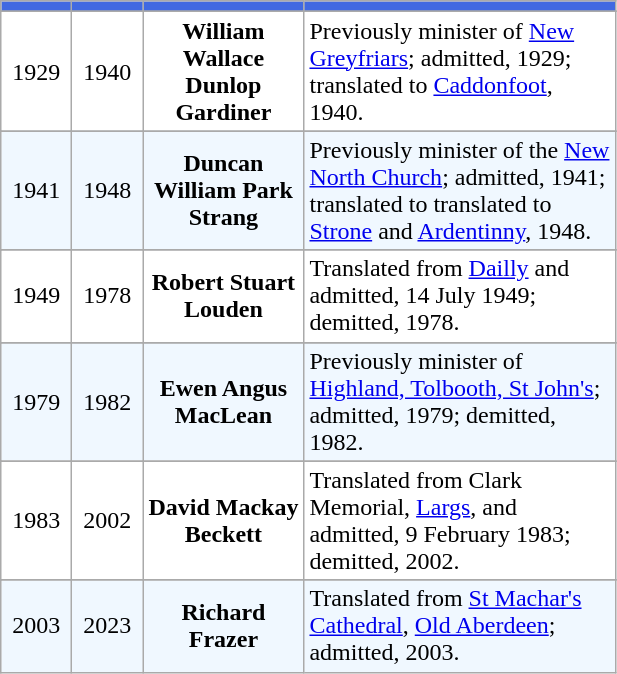<table class="wikitable">
<tr>
<th scope="col"; style="background-color: #4169E1; width: 40px;"></th>
<th scope="col"; style="background-color: #4169E1; width: 40px;"></th>
<th scope="col"; style="background-color: #4169E1; width: 100px;"></th>
<th ! scope="col"; style="background-color: #4169E1; width: 200px;"></th>
</tr>
<tr>
</tr>
<tr style="background-color: white;">
<td style="text-align:center">1929</td>
<td style="text-align:center">1940</td>
<td style="text-align:center"><strong>William Wallace Dunlop Gardiner</strong></td>
<td>Previously minister of <a href='#'>New Greyfriars</a>; admitted, 1929; translated to <a href='#'>Caddonfoot</a>, 1940.</td>
</tr>
<tr>
</tr>
<tr style="background-color: #F0F8FF;">
<td style="text-align:center">1941</td>
<td style="text-align:center">1948</td>
<td style="text-align:center"><strong>Duncan William Park Strang</strong></td>
<td>Previously minister of the <a href='#'>New North Church</a>; admitted, 1941; translated to translated to <a href='#'>Strone</a> and <a href='#'>Ardentinny</a>, 1948.</td>
</tr>
<tr>
</tr>
<tr style="background-color: white;">
<td style="text-align:center">1949</td>
<td style="text-align:center">1978</td>
<td style="text-align:center"><strong>Robert Stuart Louden</strong></td>
<td>Translated from <a href='#'>Dailly</a> and admitted, 14 July 1949; demitted, 1978.</td>
</tr>
<tr>
</tr>
<tr style="background-color: #F0F8FF;">
<td style="text-align:center">1979</td>
<td style="text-align:center">1982</td>
<td style="text-align:center"><strong>Ewen Angus MacLean</strong></td>
<td>Previously minister of <a href='#'>Highland, Tolbooth, St John's</a>; admitted, 1979; demitted, 1982.</td>
</tr>
<tr>
</tr>
<tr style="background-color: white;">
<td style="text-align:center">1983</td>
<td style="text-align:center">2002</td>
<td style="text-align:center"><strong>David Mackay Beckett</strong></td>
<td>Translated from Clark Memorial, <a href='#'>Largs</a>, and admitted, 9 February 1983; demitted, 2002.</td>
</tr>
<tr>
</tr>
<tr style="background-color: #F0F8FF;">
<td style="text-align:center">2003</td>
<td style="text-align:center">2023</td>
<td style="text-align:center"><strong>Richard Frazer</strong></td>
<td>Translated from <a href='#'>St Machar's Cathedral</a>, <a href='#'>Old Aberdeen</a>; admitted, 2003.</td>
</tr>
</table>
